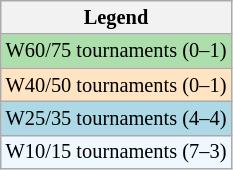<table class=wikitable style="font-size:85%;">
<tr>
<th>Legend</th>
</tr>
<tr style="background:#addfad;">
<td>W60/75 tournaments (0–1)</td>
</tr>
<tr style="background:#ffe4c4;">
<td>W40/50 tournaments (0–1)</td>
</tr>
<tr style="background:lightblue;">
<td>W25/35 tournaments (4–4)</td>
</tr>
<tr style="background:#f0f8ff;">
<td>W10/15 tournaments (7–3)</td>
</tr>
</table>
